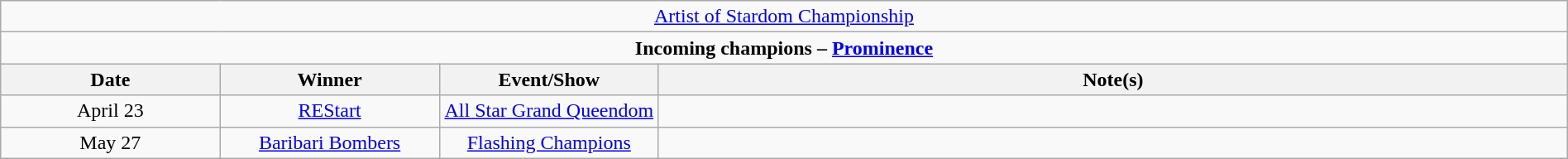<table class="wikitable" style="text-align:center; width:100%;">
<tr>
<td colspan="5" style="text-align: center;"><a href='#'>Artist of Stardom Championship</a></td>
</tr>
<tr>
<td colspan="5" style="text-align: center;"><strong>Incoming champions – <a href='#'>Prominence</a> </strong></td>
</tr>
<tr>
<th width=14%>Date</th>
<th width=14%>Winner</th>
<th width=14%>Event/Show</th>
<th width=58%>Note(s)</th>
</tr>
<tr>
<td>April 23</td>
<td><a href='#'>REStart</a><br></td>
<td><a href='#'>All Star Grand Queendom</a></td>
<td></td>
</tr>
<tr>
<td>May 27</td>
<td><a href='#'>Baribari Bombers</a><br></td>
<td><a href='#'>Flashing Champions</a></td>
<td></td>
</tr>
</table>
